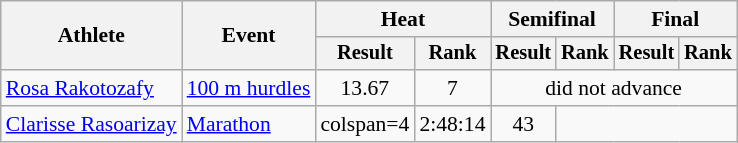<table class=wikitable style="font-size:90%">
<tr>
<th rowspan="2">Athlete</th>
<th rowspan="2">Event</th>
<th colspan="2">Heat</th>
<th colspan="2">Semifinal</th>
<th colspan="2">Final</th>
</tr>
<tr style="font-size:95%">
<th>Result</th>
<th>Rank</th>
<th>Result</th>
<th>Rank</th>
<th>Result</th>
<th>Rank</th>
</tr>
<tr align=center>
<td align=left><a href='#'>Rosa Rakotozafy</a></td>
<td align=left><a href='#'>100 m hurdles</a></td>
<td>13.67</td>
<td>7</td>
<td colspan=4>did not advance</td>
</tr>
<tr align=center>
<td align=left><a href='#'>Clarisse Rasoarizay</a></td>
<td align=left><a href='#'>Marathon</a></td>
<td>colspan=4 </td>
<td>2:48:14</td>
<td>43</td>
</tr>
</table>
